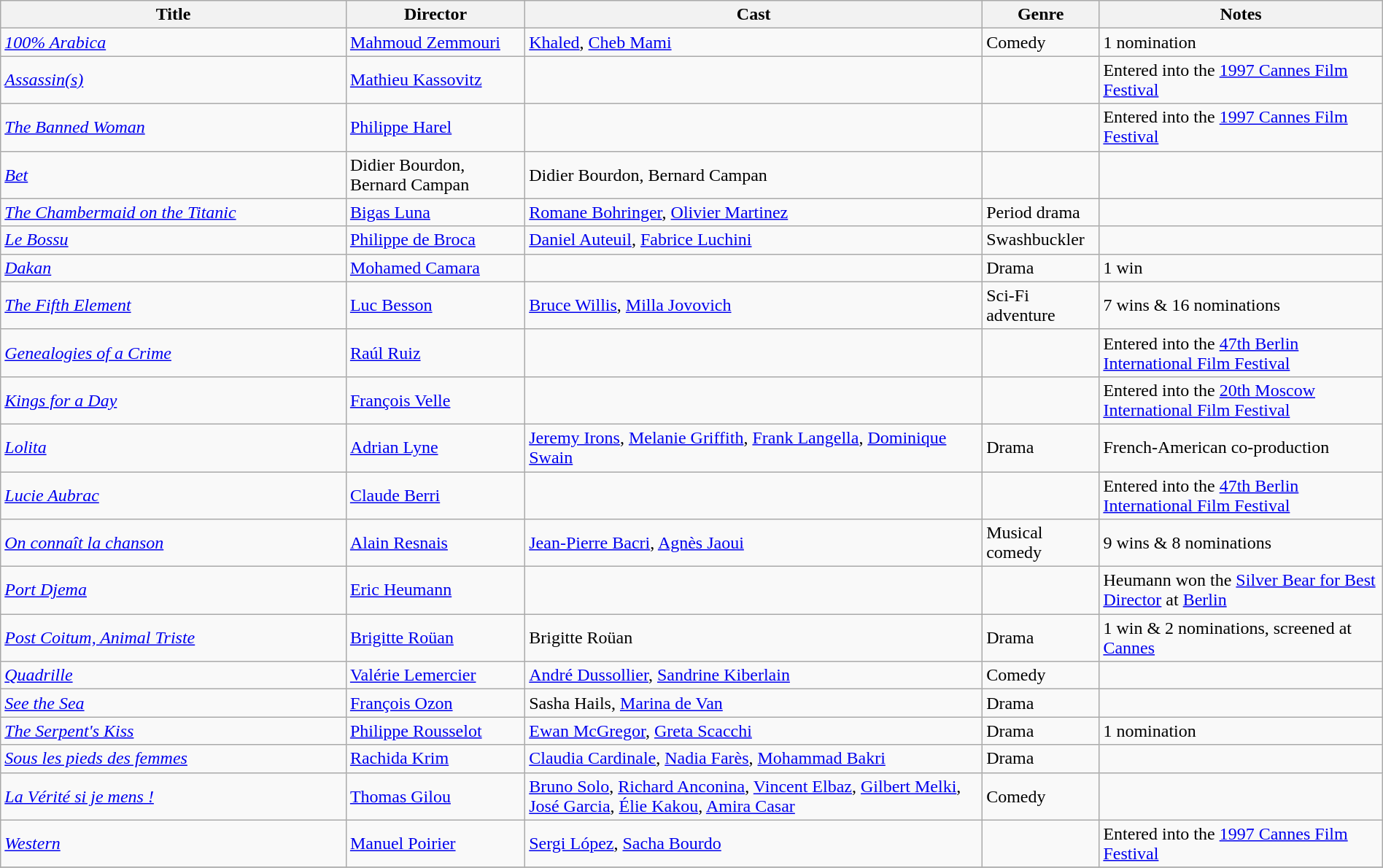<table class="wikitable sortable" width="100%">
<tr>
<th style="width: 25%;">Title</th>
<th>Director</th>
<th>Cast</th>
<th>Genre</th>
<th>Notes</th>
</tr>
<tr>
<td><em><a href='#'>100% Arabica</a></em></td>
<td><a href='#'>Mahmoud Zemmouri</a></td>
<td><a href='#'>Khaled</a>, <a href='#'>Cheb Mami</a></td>
<td>Comedy</td>
<td>1 nomination</td>
</tr>
<tr>
<td><em><a href='#'>Assassin(s)</a></em></td>
<td><a href='#'>Mathieu Kassovitz</a></td>
<td></td>
<td></td>
<td>Entered into the <a href='#'>1997 Cannes Film Festival</a></td>
</tr>
<tr>
<td><em><a href='#'>The Banned Woman</a></em></td>
<td><a href='#'>Philippe Harel</a></td>
<td></td>
<td></td>
<td>Entered into the <a href='#'>1997 Cannes Film Festival</a></td>
</tr>
<tr>
<td><em><a href='#'>Bet</a></em></td>
<td>Didier Bourdon, Bernard Campan</td>
<td>Didier Bourdon, Bernard Campan</td>
<td></td>
<td></td>
</tr>
<tr>
<td><em><a href='#'>The Chambermaid on the Titanic</a></em></td>
<td><a href='#'>Bigas Luna</a></td>
<td><a href='#'>Romane Bohringer</a>, <a href='#'>Olivier Martinez</a></td>
<td>Period drama</td>
<td></td>
</tr>
<tr>
<td><em><a href='#'>Le Bossu</a></em></td>
<td><a href='#'>Philippe de Broca</a></td>
<td><a href='#'>Daniel Auteuil</a>, <a href='#'>Fabrice Luchini</a></td>
<td>Swashbuckler</td>
<td></td>
</tr>
<tr>
<td><em><a href='#'>Dakan</a></em></td>
<td><a href='#'>Mohamed Camara</a></td>
<td></td>
<td>Drama</td>
<td>1 win</td>
</tr>
<tr>
<td><em><a href='#'>The Fifth Element</a></em></td>
<td><a href='#'>Luc Besson</a></td>
<td><a href='#'>Bruce Willis</a>, <a href='#'>Milla Jovovich</a></td>
<td>Sci-Fi adventure</td>
<td>7 wins & 16 nominations</td>
</tr>
<tr>
<td><em><a href='#'>Genealogies of a Crime</a></em></td>
<td><a href='#'>Raúl Ruiz</a></td>
<td></td>
<td></td>
<td>Entered into the <a href='#'>47th Berlin International Film Festival</a></td>
</tr>
<tr>
<td><em><a href='#'>Kings for a Day</a></em></td>
<td><a href='#'>François Velle</a></td>
<td></td>
<td></td>
<td>Entered into the <a href='#'>20th Moscow International Film Festival</a></td>
</tr>
<tr>
<td><em><a href='#'>Lolita</a></em></td>
<td><a href='#'>Adrian Lyne</a></td>
<td><a href='#'>Jeremy Irons</a>, <a href='#'>Melanie Griffith</a>, <a href='#'>Frank Langella</a>, <a href='#'>Dominique Swain</a></td>
<td>Drama</td>
<td>French-American co-production</td>
</tr>
<tr>
<td><em><a href='#'>Lucie Aubrac</a></em></td>
<td><a href='#'>Claude Berri</a></td>
<td></td>
<td></td>
<td>Entered into the <a href='#'>47th Berlin International Film Festival</a></td>
</tr>
<tr>
<td><em><a href='#'>On connaît la chanson</a></em></td>
<td><a href='#'>Alain Resnais</a></td>
<td><a href='#'>Jean-Pierre Bacri</a>, <a href='#'>Agnès Jaoui</a></td>
<td>Musical comedy</td>
<td>9 wins & 8 nominations</td>
</tr>
<tr>
<td><em><a href='#'>Port Djema</a></em></td>
<td><a href='#'>Eric Heumann</a></td>
<td></td>
<td></td>
<td>Heumann won the <a href='#'>Silver Bear for Best Director</a> at <a href='#'>Berlin</a></td>
</tr>
<tr>
<td><em><a href='#'>Post Coitum, Animal Triste</a></em></td>
<td><a href='#'>Brigitte Roüan</a></td>
<td>Brigitte Roüan</td>
<td>Drama</td>
<td>1 win & 2 nominations, screened at <a href='#'>Cannes</a></td>
</tr>
<tr>
<td><em><a href='#'>Quadrille</a></em></td>
<td><a href='#'>Valérie Lemercier </a></td>
<td><a href='#'>André Dussollier</a>, <a href='#'>Sandrine Kiberlain</a></td>
<td>Comedy</td>
<td></td>
</tr>
<tr>
<td><em><a href='#'>See the Sea</a></em></td>
<td><a href='#'>François Ozon</a></td>
<td>Sasha Hails, <a href='#'>Marina de Van</a></td>
<td>Drama</td>
<td></td>
</tr>
<tr>
<td><em><a href='#'>The Serpent's Kiss</a></em></td>
<td><a href='#'>Philippe Rousselot</a></td>
<td><a href='#'>Ewan McGregor</a>, <a href='#'>Greta Scacchi</a></td>
<td>Drama</td>
<td>1 nomination</td>
</tr>
<tr>
<td><em><a href='#'>Sous les pieds des femmes</a></em></td>
<td><a href='#'>Rachida Krim</a></td>
<td><a href='#'>Claudia Cardinale</a>, <a href='#'>Nadia Farès</a>, <a href='#'>Mohammad Bakri</a></td>
<td>Drama</td>
<td></td>
</tr>
<tr>
<td><em><a href='#'>La Vérité si je mens !</a></em></td>
<td><a href='#'>Thomas Gilou</a></td>
<td><a href='#'>Bruno Solo</a>, <a href='#'>Richard Anconina</a>, <a href='#'>Vincent Elbaz</a>, <a href='#'>Gilbert Melki</a>, <a href='#'>José Garcia</a>, <a href='#'>Élie Kakou</a>, <a href='#'>Amira Casar</a></td>
<td>Comedy</td>
<td></td>
</tr>
<tr>
<td><em><a href='#'>Western</a></em></td>
<td><a href='#'>Manuel Poirier</a></td>
<td><a href='#'>Sergi López</a>, <a href='#'>Sacha Bourdo</a></td>
<td></td>
<td>Entered into the <a href='#'>1997 Cannes Film Festival</a></td>
</tr>
<tr>
</tr>
</table>
